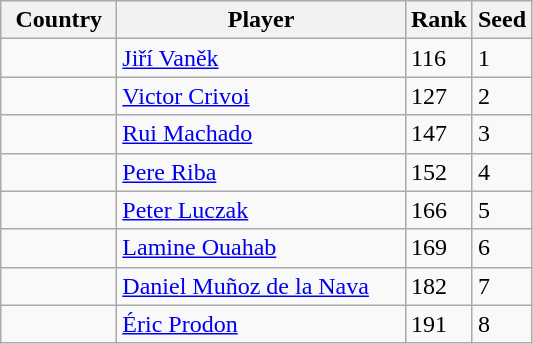<table class="sortable wikitable">
<tr>
<th width="70">Country</th>
<th width="185">Player</th>
<th>Rank</th>
<th>Seed</th>
</tr>
<tr>
<td></td>
<td><a href='#'>Jiří Vaněk</a></td>
<td>116</td>
<td>1</td>
</tr>
<tr>
<td></td>
<td><a href='#'>Victor Crivoi</a></td>
<td>127</td>
<td>2</td>
</tr>
<tr>
<td></td>
<td><a href='#'>Rui Machado</a></td>
<td>147</td>
<td>3</td>
</tr>
<tr>
<td></td>
<td><a href='#'>Pere Riba</a></td>
<td>152</td>
<td>4</td>
</tr>
<tr>
<td></td>
<td><a href='#'>Peter Luczak</a></td>
<td>166</td>
<td>5</td>
</tr>
<tr>
<td></td>
<td><a href='#'>Lamine Ouahab</a></td>
<td>169</td>
<td>6</td>
</tr>
<tr>
<td></td>
<td><a href='#'>Daniel Muñoz de la Nava</a></td>
<td>182</td>
<td>7</td>
</tr>
<tr>
<td></td>
<td><a href='#'>Éric Prodon</a></td>
<td>191</td>
<td>8</td>
</tr>
</table>
